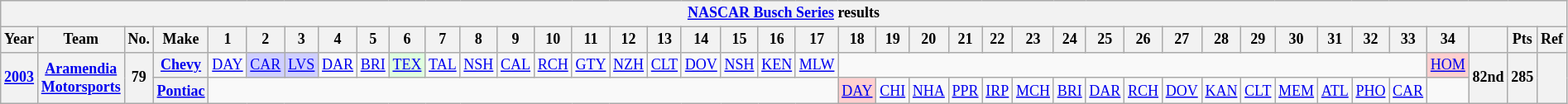<table class="wikitable" style="text-align:center; font-size:75%">
<tr>
<th colspan=42><a href='#'>NASCAR Busch Series</a> results</th>
</tr>
<tr>
<th>Year</th>
<th>Team</th>
<th>No.</th>
<th>Make</th>
<th>1</th>
<th>2</th>
<th>3</th>
<th>4</th>
<th>5</th>
<th>6</th>
<th>7</th>
<th>8</th>
<th>9</th>
<th>10</th>
<th>11</th>
<th>12</th>
<th>13</th>
<th>14</th>
<th>15</th>
<th>16</th>
<th>17</th>
<th>18</th>
<th>19</th>
<th>20</th>
<th>21</th>
<th>22</th>
<th>23</th>
<th>24</th>
<th>25</th>
<th>26</th>
<th>27</th>
<th>28</th>
<th>29</th>
<th>30</th>
<th>31</th>
<th>32</th>
<th>33</th>
<th>34</th>
<th></th>
<th>Pts</th>
<th>Ref</th>
</tr>
<tr>
<th rowspan=2><a href='#'>2003</a></th>
<th rowspan=2><a href='#'>Aramendia Motorsports</a></th>
<th rowspan=2>79</th>
<th><a href='#'>Chevy</a></th>
<td><a href='#'>DAY</a></td>
<td style="background:#CFCFFF;"><a href='#'>CAR</a><br></td>
<td style="background:#CFCFFF;"><a href='#'>LVS</a><br></td>
<td><a href='#'>DAR</a></td>
<td><a href='#'>BRI</a></td>
<td style="background:#DFFFDF;"><a href='#'>TEX</a><br></td>
<td><a href='#'>TAL</a></td>
<td><a href='#'>NSH</a></td>
<td><a href='#'>CAL</a></td>
<td><a href='#'>RCH</a></td>
<td><a href='#'>GTY</a></td>
<td><a href='#'>NZH</a></td>
<td><a href='#'>CLT</a></td>
<td><a href='#'>DOV</a></td>
<td><a href='#'>NSH</a></td>
<td><a href='#'>KEN</a></td>
<td><a href='#'>MLW</a></td>
<td colspan=16></td>
<td style="background:#FFCFCF;"><a href='#'>HOM</a><br></td>
<th rowspan=2>82nd</th>
<th rowspan=2>285</th>
<th rowspan=2></th>
</tr>
<tr>
<th><a href='#'>Pontiac</a></th>
<td colspan=17></td>
<td style="background:#FFCFCF;"><a href='#'>DAY</a><br></td>
<td><a href='#'>CHI</a></td>
<td><a href='#'>NHA</a></td>
<td><a href='#'>PPR</a></td>
<td><a href='#'>IRP</a></td>
<td><a href='#'>MCH</a></td>
<td><a href='#'>BRI</a></td>
<td><a href='#'>DAR</a></td>
<td><a href='#'>RCH</a></td>
<td><a href='#'>DOV</a></td>
<td><a href='#'>KAN</a></td>
<td><a href='#'>CLT</a></td>
<td><a href='#'>MEM</a></td>
<td><a href='#'>ATL</a></td>
<td><a href='#'>PHO</a></td>
<td><a href='#'>CAR</a></td>
<td></td>
</tr>
</table>
